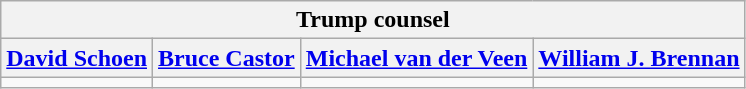<table class="wikitable">
<tr>
<th colspan="4">Trump counsel</th>
</tr>
<tr>
<th><a href='#'>David Schoen</a></th>
<th><a href='#'>Bruce Castor</a></th>
<th><a href='#'>Michael van der Veen</a></th>
<th><a href='#'>William J. Brennan</a></th>
</tr>
<tr>
<td></td>
<td></td>
<td></td>
<td></td>
</tr>
</table>
